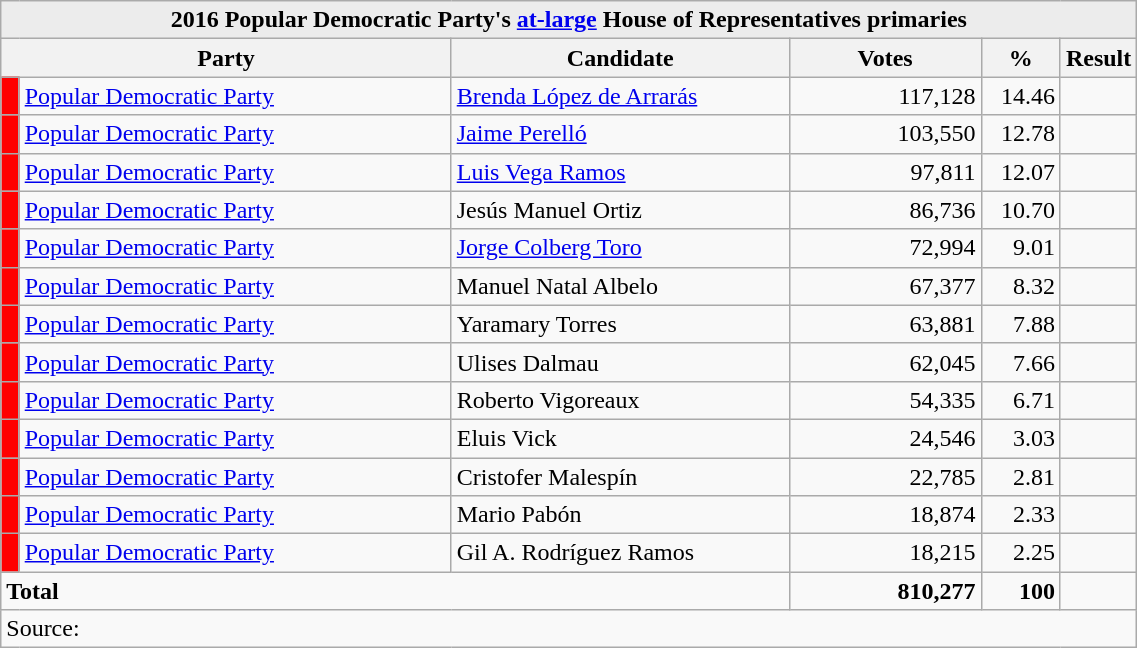<table class=wikitable plainrowheaders style=text-align:right style="font-size: 100%" width=60%>
<tr>
<td style="background: #ececec; text-align:center;" colspan=6><strong>2016 Popular Democratic Party's <a href='#'>at-large</a> House of Representatives primaries</strong></td>
</tr>
<tr>
<th colspan="2" width="40%">Party</th>
<th width="30%">Candidate</th>
<th width="17%">Votes</th>
<th width="7%">%</th>
<th width="5%">Result</th>
</tr>
<tr>
<td bgcolor=#FF0000></td>
<td align=left><a href='#'>Popular Democratic Party</a></td>
<td align=left><a href='#'>Brenda López de Arrarás</a></td>
<td>117,128</td>
<td>14.46</td>
<td></td>
</tr>
<tr>
<td bgcolor=#FF0000></td>
<td align=left><a href='#'>Popular Democratic Party</a></td>
<td align=left><a href='#'>Jaime Perelló</a></td>
<td>103,550</td>
<td>12.78</td>
<td></td>
</tr>
<tr>
<td bgcolor=#FF0000></td>
<td align=left><a href='#'>Popular Democratic Party</a></td>
<td align=left><a href='#'>Luis Vega Ramos</a></td>
<td>97,811</td>
<td>12.07</td>
<td></td>
</tr>
<tr>
<td bgcolor=#FF0000></td>
<td align=left><a href='#'>Popular Democratic Party</a></td>
<td align=left>Jesús Manuel Ortiz</td>
<td>86,736</td>
<td>10.70</td>
<td></td>
</tr>
<tr>
<td bgcolor=#FF0000></td>
<td align=left><a href='#'>Popular Democratic Party</a></td>
<td align=left><a href='#'>Jorge Colberg Toro</a></td>
<td>72,994</td>
<td>9.01</td>
<td></td>
</tr>
<tr>
<td bgcolor=#FF0000></td>
<td align=left><a href='#'>Popular Democratic Party</a></td>
<td align=left>Manuel Natal Albelo</td>
<td>67,377</td>
<td>8.32</td>
<td></td>
</tr>
<tr>
<td bgcolor=#FF0000></td>
<td align=left><a href='#'>Popular Democratic Party</a></td>
<td align=left>Yaramary Torres</td>
<td>63,881</td>
<td>7.88</td>
<td></td>
</tr>
<tr>
<td bgcolor=#FF0000></td>
<td align=left><a href='#'>Popular Democratic Party</a></td>
<td align=left>Ulises Dalmau</td>
<td>62,045</td>
<td>7.66</td>
<td></td>
</tr>
<tr>
<td bgcolor=#FF0000></td>
<td align=left><a href='#'>Popular Democratic Party</a></td>
<td align=left>Roberto Vigoreaux</td>
<td>54,335</td>
<td>6.71</td>
<td></td>
</tr>
<tr>
<td bgcolor=#FF0000></td>
<td align=left><a href='#'>Popular Democratic Party</a></td>
<td align=left>Eluis Vick</td>
<td>24,546</td>
<td>3.03</td>
<td></td>
</tr>
<tr>
<td bgcolor=#FF0000></td>
<td align=left><a href='#'>Popular Democratic Party</a></td>
<td align=left>Cristofer Malespín</td>
<td>22,785</td>
<td>2.81</td>
<td></td>
</tr>
<tr>
<td bgcolor=#FF0000></td>
<td align=left><a href='#'>Popular Democratic Party</a></td>
<td align=left>Mario Pabón</td>
<td>18,874</td>
<td>2.33</td>
<td></td>
</tr>
<tr>
<td bgcolor=#FF0000></td>
<td align=left><a href='#'>Popular Democratic Party</a></td>
<td align=left>Gil A. Rodríguez Ramos</td>
<td>18,215</td>
<td>2.25</td>
<td></td>
</tr>
<tr>
<td align=left colspan=3><strong>Total</strong></td>
<td><strong>810,277</strong></td>
<td><strong>100</strong></td>
<td></td>
</tr>
<tr>
<td align=left colspan=6>Source: </td>
</tr>
</table>
